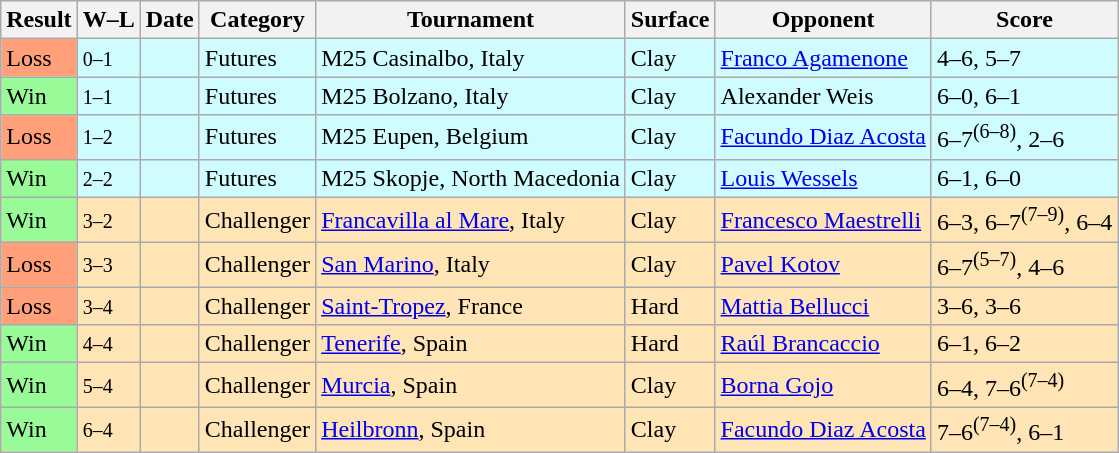<table class= "sortable wikitable">
<tr>
<th>Result</th>
<th>W–L</th>
<th>Date</th>
<th>Category</th>
<th>Tournament</th>
<th>Surface</th>
<th>Opponent</th>
<th>Score</th>
</tr>
<tr bgcolor=cffcff>
<td style="background:#FFA07A">Loss</td>
<td><small>0–1</small></td>
<td></td>
<td>Futures</td>
<td>M25 Casinalbo, Italy</td>
<td>Clay</td>
<td> <a href='#'>Franco Agamenone</a></td>
<td>4–6, 5–7</td>
</tr>
<tr bgcolor=cffcff>
<td style="background:#98FB98">Win</td>
<td><small>1–1</small></td>
<td></td>
<td>Futures</td>
<td>M25 Bolzano, Italy</td>
<td>Clay</td>
<td> Alexander Weis</td>
<td>6–0, 6–1</td>
</tr>
<tr bgcolor=cffcff>
<td style="background:#FFA07A">Loss</td>
<td><small>1–2</small></td>
<td></td>
<td>Futures</td>
<td>M25 Eupen, Belgium</td>
<td>Clay</td>
<td> <a href='#'>Facundo Diaz Acosta</a></td>
<td>6–7<sup>(6–8)</sup>, 2–6</td>
</tr>
<tr bgcolor=cffcff>
<td style="background:#98FB98">Win</td>
<td><small>2–2</small></td>
<td></td>
<td>Futures</td>
<td>M25 Skopje, North Macedonia</td>
<td>Clay</td>
<td> <a href='#'>Louis Wessels</a></td>
<td>6–1, 6–0</td>
</tr>
<tr bgcolor=moccasin>
<td style="background:#98FB98">Win</td>
<td><small>3–2</small></td>
<td><a href='#'></a></td>
<td>Challenger</td>
<td><a href='#'>Francavilla al Mare</a>, Italy</td>
<td>Clay</td>
<td> <a href='#'>Francesco Maestrelli</a></td>
<td>6–3, 6–7<sup>(7–9)</sup>, 6–4</td>
</tr>
<tr bgcolor=moccasin>
<td style="background:#FFA07A">Loss</td>
<td><small>3–3</small></td>
<td><a href='#'></a></td>
<td>Challenger</td>
<td><a href='#'>San Marino</a>, Italy</td>
<td>Clay</td>
<td> <a href='#'>Pavel Kotov</a></td>
<td>6–7<sup>(5–7)</sup>, 4–6</td>
</tr>
<tr bgcolor=moccasin>
<td style="background:#FFA07A">Loss</td>
<td><small>3–4</small></td>
<td><a href='#'></a></td>
<td>Challenger</td>
<td><a href='#'>Saint-Tropez</a>, France</td>
<td>Hard</td>
<td> <a href='#'>Mattia Bellucci</a></td>
<td>3–6, 3–6</td>
</tr>
<tr bgcolor=moccasin>
<td style="background:#98FB98">Win</td>
<td><small>4–4</small></td>
<td><a href='#'></a></td>
<td>Challenger</td>
<td><a href='#'>Tenerife</a>, Spain</td>
<td>Hard</td>
<td> <a href='#'>Raúl Brancaccio</a></td>
<td>6–1, 6–2</td>
</tr>
<tr bgcolor=moccasin>
<td style="background:#98FB98">Win</td>
<td><small>5–4</small></td>
<td><a href='#'></a></td>
<td>Challenger</td>
<td><a href='#'>Murcia</a>, Spain</td>
<td>Clay</td>
<td> <a href='#'>Borna Gojo</a></td>
<td>6–4, 7–6<sup>(7–4)</sup></td>
</tr>
<tr bgcolor=moccasin>
<td style="background:#98FB98">Win</td>
<td><small>6–4</small></td>
<td><a href='#'></a></td>
<td>Challenger</td>
<td><a href='#'>Heilbronn</a>, Spain</td>
<td>Clay</td>
<td> <a href='#'>Facundo Diaz Acosta</a></td>
<td>7–6<sup>(7–4)</sup>, 6–1</td>
</tr>
</table>
